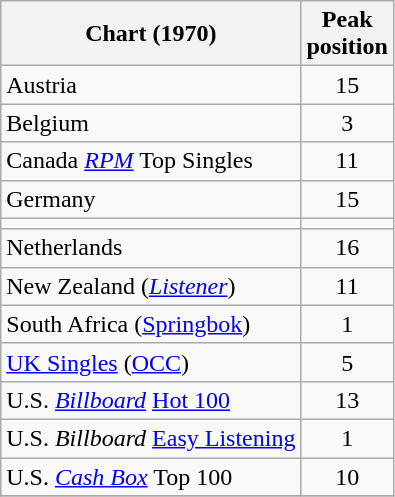<table class="wikitable sortable">
<tr>
<th>Chart (1970)</th>
<th>Peak<br>position</th>
</tr>
<tr>
<td>Austria</td>
<td style="text-align:center;">15</td>
</tr>
<tr>
<td>Belgium</td>
<td style="text-align:center;">3</td>
</tr>
<tr>
<td>Canada <em><a href='#'>RPM</a></em> Top Singles</td>
<td style="text-align:center;">11</td>
</tr>
<tr>
<td>Germany</td>
<td style="text-align:center;">15</td>
</tr>
<tr>
<td></td>
</tr>
<tr>
<td>Netherlands</td>
<td style="text-align:center;">16</td>
</tr>
<tr>
<td>New Zealand (<em><a href='#'>Listener</a></em>)</td>
<td style="text-align:center;">11</td>
</tr>
<tr>
<td>South Africa (<a href='#'>Springbok</a>)</td>
<td align="center">1</td>
</tr>
<tr>
<td><a href='#'>UK Singles</a> (<a href='#'>OCC</a>)</td>
<td style="text-align:center;">5</td>
</tr>
<tr>
<td>U.S. <em><a href='#'>Billboard</a></em> <a href='#'>Hot 100</a></td>
<td style="text-align:center;">13</td>
</tr>
<tr>
<td>U.S. <em>Billboard</em> <a href='#'>Easy Listening</a></td>
<td style="text-align:center;">1</td>
</tr>
<tr>
<td>U.S. <a href='#'><em>Cash Box</em></a> Top 100</td>
<td align="center">10</td>
</tr>
<tr>
</tr>
</table>
